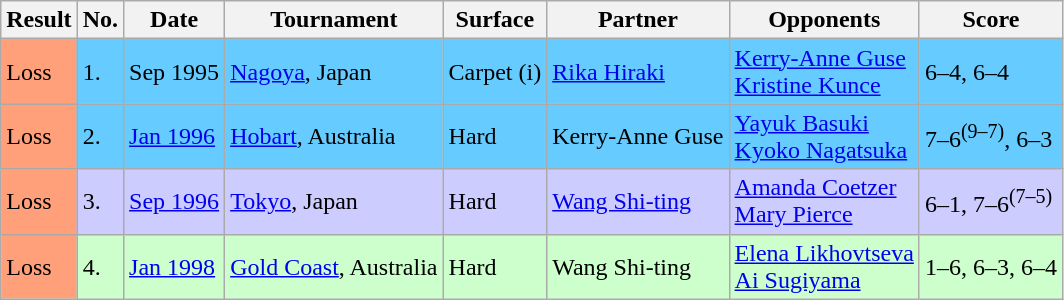<table class="sortable wikitable">
<tr>
<th>Result</th>
<th>No.</th>
<th>Date</th>
<th>Tournament</th>
<th>Surface</th>
<th>Partner</th>
<th>Opponents</th>
<th class="unsortable">Score</th>
</tr>
<tr bgcolor="#66ccff">
<td bgcolor="#ffa07a">Loss</td>
<td>1.</td>
<td>Sep 1995</td>
<td><a href='#'>Nagoya</a>, Japan</td>
<td>Carpet (i)</td>
<td> <a href='#'>Rika Hiraki</a></td>
<td> <a href='#'>Kerry-Anne Guse</a><br> <a href='#'>Kristine Kunce</a></td>
<td>6–4, 6–4</td>
</tr>
<tr bgcolor="#66ccff">
<td bgcolor="#ffa07a">Loss</td>
<td>2.</td>
<td><a href='#'>Jan 1996</a></td>
<td><a href='#'>Hobart</a>, Australia</td>
<td>Hard</td>
<td> Kerry-Anne Guse</td>
<td> <a href='#'>Yayuk Basuki</a><br> <a href='#'>Kyoko Nagatsuka</a></td>
<td>7–6<sup>(9–7)</sup>, 6–3</td>
</tr>
<tr bgcolor="#ccccff">
<td bgcolor="#ffa07a">Loss</td>
<td>3.</td>
<td><a href='#'>Sep 1996</a></td>
<td><a href='#'>Tokyo</a>, Japan</td>
<td>Hard</td>
<td> <a href='#'>Wang Shi-ting</a></td>
<td> <a href='#'>Amanda Coetzer</a><br> <a href='#'>Mary Pierce</a></td>
<td>6–1, 7–6<sup>(7–5)</sup></td>
</tr>
<tr bgcolor="#ccffcc">
<td bgcolor="#ffa07a">Loss</td>
<td>4.</td>
<td><a href='#'>Jan 1998</a></td>
<td><a href='#'>Gold Coast</a>, Australia</td>
<td>Hard</td>
<td> Wang Shi-ting</td>
<td> <a href='#'>Elena Likhovtseva</a><br> <a href='#'>Ai Sugiyama</a></td>
<td>1–6, 6–3, 6–4</td>
</tr>
</table>
